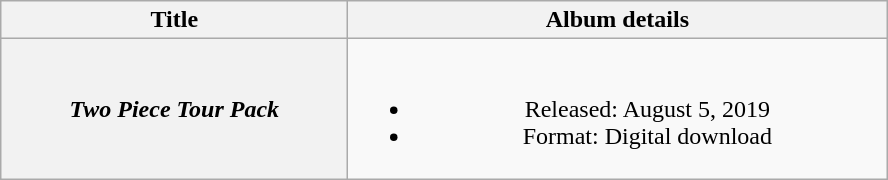<table class="wikitable plainrowheaders" style="text-align:center;">
<tr>
<th scope="col" rowspan="1" style="width:14em;">Title</th>
<th scope="col" rowspan="1" style="width:22em;">Album details</th>
</tr>
<tr>
<th scope="row"><em>Two Piece Tour Pack</em></th>
<td><br><ul><li>Released: August 5, 2019</li><li>Format: Digital download</li></ul></td>
</tr>
</table>
